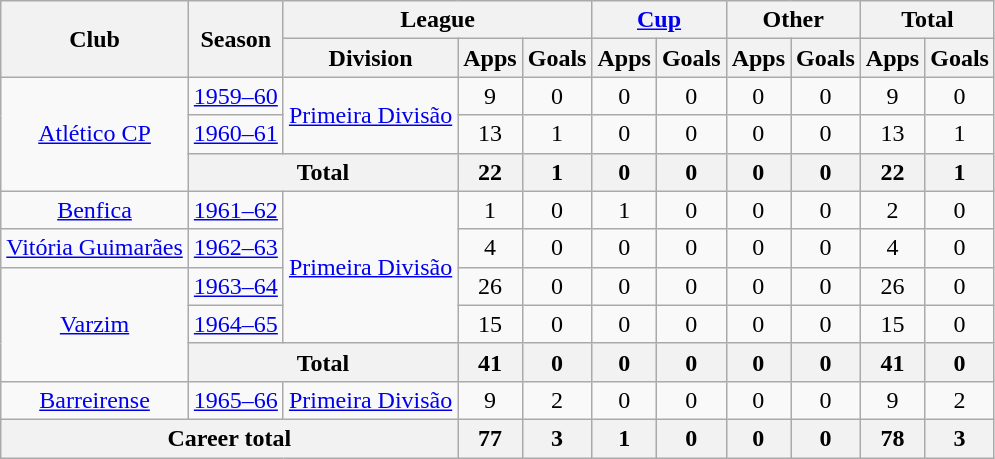<table class="wikitable" style="text-align: center">
<tr>
<th rowspan="2">Club</th>
<th rowspan="2">Season</th>
<th colspan="3">League</th>
<th colspan="2"><a href='#'>Cup</a></th>
<th colspan="2">Other</th>
<th colspan="2">Total</th>
</tr>
<tr>
<th>Division</th>
<th>Apps</th>
<th>Goals</th>
<th>Apps</th>
<th>Goals</th>
<th>Apps</th>
<th>Goals</th>
<th>Apps</th>
<th>Goals</th>
</tr>
<tr>
<td rowspan="3"><a href='#'>Atlético CP</a></td>
<td><a href='#'>1959–60</a></td>
<td rowspan="2"><a href='#'>Primeira Divisão</a></td>
<td>9</td>
<td>0</td>
<td>0</td>
<td>0</td>
<td>0</td>
<td>0</td>
<td>9</td>
<td>0</td>
</tr>
<tr>
<td><a href='#'>1960–61</a></td>
<td>13</td>
<td>1</td>
<td>0</td>
<td>0</td>
<td>0</td>
<td>0</td>
<td>13</td>
<td>1</td>
</tr>
<tr>
<th colspan="2"><strong>Total</strong></th>
<th>22</th>
<th>1</th>
<th>0</th>
<th>0</th>
<th>0</th>
<th>0</th>
<th>22</th>
<th>1</th>
</tr>
<tr>
<td><a href='#'>Benfica</a></td>
<td><a href='#'>1961–62</a></td>
<td rowspan="4"><a href='#'>Primeira Divisão</a></td>
<td>1</td>
<td>0</td>
<td>1</td>
<td>0</td>
<td>0</td>
<td>0</td>
<td>2</td>
<td>0</td>
</tr>
<tr>
<td><a href='#'>Vitória Guimarães</a></td>
<td><a href='#'>1962–63</a></td>
<td>4</td>
<td>0</td>
<td>0</td>
<td>0</td>
<td>0</td>
<td>0</td>
<td>4</td>
<td>0</td>
</tr>
<tr>
<td rowspan="3"><a href='#'>Varzim</a></td>
<td><a href='#'>1963–64</a></td>
<td>26</td>
<td>0</td>
<td>0</td>
<td>0</td>
<td>0</td>
<td>0</td>
<td>26</td>
<td>0</td>
</tr>
<tr>
<td><a href='#'>1964–65</a></td>
<td>15</td>
<td>0</td>
<td>0</td>
<td>0</td>
<td>0</td>
<td>0</td>
<td>15</td>
<td>0</td>
</tr>
<tr>
<th colspan="2"><strong>Total</strong></th>
<th>41</th>
<th>0</th>
<th>0</th>
<th>0</th>
<th>0</th>
<th>0</th>
<th>41</th>
<th>0</th>
</tr>
<tr>
<td><a href='#'>Barreirense</a></td>
<td><a href='#'>1965–66</a></td>
<td><a href='#'>Primeira Divisão</a></td>
<td>9</td>
<td>2</td>
<td>0</td>
<td>0</td>
<td>0</td>
<td>0</td>
<td>9</td>
<td>2</td>
</tr>
<tr>
<th colspan="3"><strong>Career total</strong></th>
<th>77</th>
<th>3</th>
<th>1</th>
<th>0</th>
<th>0</th>
<th>0</th>
<th>78</th>
<th>3</th>
</tr>
</table>
